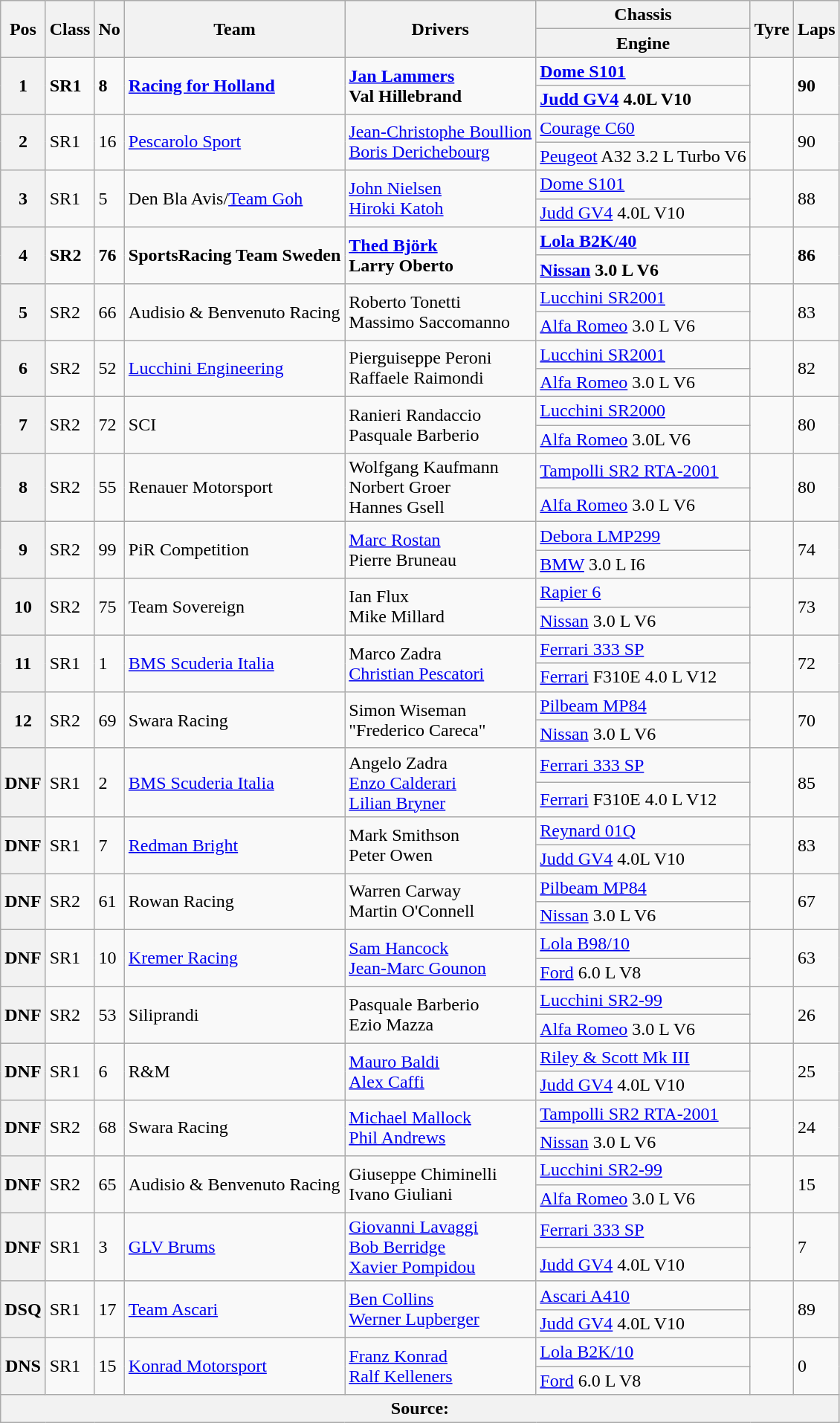<table class="wikitable">
<tr>
<th rowspan="2">Pos</th>
<th rowspan="2">Class</th>
<th rowspan="2">No</th>
<th rowspan="2">Team</th>
<th rowspan="2">Drivers</th>
<th>Chassis</th>
<th rowspan="2">Tyre</th>
<th rowspan="2">Laps</th>
</tr>
<tr>
<th>Engine</th>
</tr>
<tr>
<th rowspan="2">1</th>
<td rowspan="2"><strong>SR1</strong></td>
<td rowspan="2"><strong>8</strong></td>
<td rowspan="2"><strong> <a href='#'>Racing for Holland</a></strong></td>
<td rowspan="2"><strong> <a href='#'>Jan Lammers</a><br> Val Hillebrand</strong></td>
<td><strong><a href='#'>Dome S101</a></strong></td>
<td rowspan="2"></td>
<td rowspan="2"><strong>90</strong></td>
</tr>
<tr>
<td><strong><a href='#'>Judd GV4</a> 4.0L V10</strong></td>
</tr>
<tr>
<th rowspan="2">2</th>
<td rowspan="2">SR1</td>
<td rowspan="2">16</td>
<td rowspan="2"> <a href='#'>Pescarolo Sport</a></td>
<td rowspan="2"> <a href='#'>Jean-Christophe Boullion</a><br> <a href='#'>Boris Derichebourg</a></td>
<td><a href='#'>Courage C60</a></td>
<td rowspan="2"></td>
<td rowspan="2">90</td>
</tr>
<tr>
<td><a href='#'>Peugeot</a> A32 3.2 L Turbo V6</td>
</tr>
<tr>
<th rowspan="2">3</th>
<td rowspan="2">SR1</td>
<td rowspan="2">5</td>
<td rowspan="2"> Den Bla Avis/<a href='#'>Team Goh</a></td>
<td rowspan="2"> <a href='#'>John Nielsen</a><br> <a href='#'>Hiroki Katoh</a></td>
<td><a href='#'>Dome S101</a></td>
<td rowspan="2"></td>
<td rowspan="2">88</td>
</tr>
<tr>
<td><a href='#'>Judd GV4</a> 4.0L V10</td>
</tr>
<tr>
<th rowspan="2">4</th>
<td rowspan="2"><strong>SR2</strong></td>
<td rowspan="2"><strong>76</strong></td>
<td rowspan="2"><strong> SportsRacing Team Sweden</strong></td>
<td rowspan="2"><strong> <a href='#'>Thed Björk</a><br> Larry Oberto</strong></td>
<td><strong><a href='#'>Lola B2K/40</a></strong></td>
<td rowspan="2"></td>
<td rowspan="2"><strong>86</strong></td>
</tr>
<tr>
<td><strong><a href='#'>Nissan</a> 3.0 L V6</strong></td>
</tr>
<tr>
<th rowspan="2">5</th>
<td rowspan="2">SR2</td>
<td rowspan="2">66</td>
<td rowspan="2"> Audisio & Benvenuto Racing</td>
<td rowspan="2"> Roberto Tonetti<br> Massimo Saccomanno</td>
<td><a href='#'>Lucchini SR2001</a></td>
<td rowspan="2"></td>
<td rowspan="2">83</td>
</tr>
<tr>
<td><a href='#'>Alfa Romeo</a> 3.0 L V6</td>
</tr>
<tr>
<th rowspan="2">6</th>
<td rowspan="2">SR2</td>
<td rowspan="2">52</td>
<td rowspan="2"> <a href='#'>Lucchini Engineering</a></td>
<td rowspan="2"> Pierguiseppe Peroni<br> Raffaele Raimondi</td>
<td><a href='#'>Lucchini SR2001</a></td>
<td rowspan="2"></td>
<td rowspan="2">82</td>
</tr>
<tr>
<td><a href='#'>Alfa Romeo</a> 3.0 L V6</td>
</tr>
<tr>
<th rowspan="2">7</th>
<td rowspan="2">SR2</td>
<td rowspan="2">72</td>
<td rowspan="2"> SCI</td>
<td rowspan="2"> Ranieri Randaccio<br> Pasquale Barberio</td>
<td><a href='#'>Lucchini SR2000</a></td>
<td rowspan="2"></td>
<td rowspan="2">80</td>
</tr>
<tr>
<td><a href='#'>Alfa Romeo</a> 3.0L V6</td>
</tr>
<tr>
<th rowspan="2">8</th>
<td rowspan="2">SR2</td>
<td rowspan="2">55</td>
<td rowspan="2"> Renauer Motorsport</td>
<td rowspan="2"> Wolfgang Kaufmann<br> Norbert Groer<br> Hannes Gsell</td>
<td><a href='#'>Tampolli SR2 RTA-2001</a></td>
<td rowspan="2"></td>
<td rowspan="2">80</td>
</tr>
<tr>
<td><a href='#'>Alfa Romeo</a> 3.0 L V6</td>
</tr>
<tr>
<th rowspan="2">9</th>
<td rowspan="2">SR2</td>
<td rowspan="2">99</td>
<td rowspan="2"> PiR Competition</td>
<td rowspan="2"> <a href='#'>Marc Rostan</a><br> Pierre Bruneau</td>
<td><a href='#'>Debora LMP299</a></td>
<td rowspan="2"></td>
<td rowspan="2">74</td>
</tr>
<tr>
<td><a href='#'>BMW</a> 3.0 L I6</td>
</tr>
<tr>
<th rowspan="2">10</th>
<td rowspan="2">SR2</td>
<td rowspan="2">75</td>
<td rowspan="2"> Team Sovereign</td>
<td rowspan="2"> Ian Flux<br> Mike Millard</td>
<td><a href='#'>Rapier 6</a></td>
<td rowspan="2"></td>
<td rowspan="2">73</td>
</tr>
<tr>
<td><a href='#'>Nissan</a> 3.0 L V6</td>
</tr>
<tr>
<th rowspan="2">11</th>
<td rowspan="2">SR1</td>
<td rowspan="2">1</td>
<td rowspan="2"> <a href='#'>BMS Scuderia Italia</a></td>
<td rowspan="2"> Marco Zadra<br> <a href='#'>Christian Pescatori</a></td>
<td><a href='#'>Ferrari 333 SP</a></td>
<td rowspan="2"></td>
<td rowspan="2">72</td>
</tr>
<tr>
<td><a href='#'>Ferrari</a> F310E 4.0 L V12</td>
</tr>
<tr>
<th rowspan="2">12</th>
<td rowspan="2">SR2</td>
<td rowspan="2">69</td>
<td rowspan="2"> Swara Racing</td>
<td rowspan="2"> Simon Wiseman<br> "Frederico Careca"</td>
<td><a href='#'>Pilbeam MP84</a></td>
<td rowspan="2"></td>
<td rowspan="2">70</td>
</tr>
<tr>
<td><a href='#'>Nissan</a> 3.0 L V6</td>
</tr>
<tr>
<th rowspan="2">DNF</th>
<td rowspan="2">SR1</td>
<td rowspan="2">2</td>
<td rowspan="2"> <a href='#'>BMS Scuderia Italia</a></td>
<td rowspan="2"> Angelo Zadra<br> <a href='#'>Enzo Calderari</a><br> <a href='#'>Lilian Bryner</a></td>
<td><a href='#'>Ferrari 333 SP</a></td>
<td rowspan="2"></td>
<td rowspan="2">85</td>
</tr>
<tr>
<td><a href='#'>Ferrari</a> F310E 4.0 L V12</td>
</tr>
<tr>
<th rowspan="2">DNF</th>
<td rowspan="2">SR1</td>
<td rowspan="2">7</td>
<td rowspan="2"> <a href='#'>Redman Bright</a></td>
<td rowspan="2"> Mark Smithson<br> Peter Owen</td>
<td><a href='#'>Reynard 01Q</a></td>
<td rowspan="2"></td>
<td rowspan="2">83</td>
</tr>
<tr>
<td><a href='#'>Judd GV4</a> 4.0L V10</td>
</tr>
<tr>
<th rowspan="2">DNF</th>
<td rowspan="2">SR2</td>
<td rowspan="2">61</td>
<td rowspan="2"> Rowan Racing</td>
<td rowspan="2"> Warren Carway<br> Martin O'Connell</td>
<td><a href='#'>Pilbeam MP84</a></td>
<td rowspan="2"></td>
<td rowspan="2">67</td>
</tr>
<tr>
<td><a href='#'>Nissan</a> 3.0 L V6</td>
</tr>
<tr>
<th rowspan="2">DNF</th>
<td rowspan="2">SR1</td>
<td rowspan="2">10</td>
<td rowspan="2"> <a href='#'>Kremer Racing</a></td>
<td rowspan="2"> <a href='#'>Sam Hancock</a><br> <a href='#'>Jean-Marc Gounon</a></td>
<td><a href='#'>Lola B98/10</a></td>
<td rowspan="2"></td>
<td rowspan="2">63</td>
</tr>
<tr>
<td><a href='#'>Ford</a> 6.0 L V8</td>
</tr>
<tr>
<th rowspan="2">DNF</th>
<td rowspan="2">SR2</td>
<td rowspan="2">53</td>
<td rowspan="2"> Siliprandi</td>
<td rowspan="2"> Pasquale Barberio<br> Ezio Mazza</td>
<td><a href='#'>Lucchini SR2-99</a></td>
<td rowspan="2"></td>
<td rowspan="2">26</td>
</tr>
<tr>
<td><a href='#'>Alfa Romeo</a> 3.0 L V6</td>
</tr>
<tr>
<th rowspan="2">DNF</th>
<td rowspan="2">SR1</td>
<td rowspan="2">6</td>
<td rowspan="2"> R&M</td>
<td rowspan="2"> <a href='#'>Mauro Baldi</a><br> <a href='#'>Alex Caffi</a></td>
<td><a href='#'>Riley & Scott Mk III</a></td>
<td rowspan="2"></td>
<td rowspan="2">25</td>
</tr>
<tr>
<td><a href='#'>Judd GV4</a> 4.0L V10</td>
</tr>
<tr>
<th rowspan="2">DNF</th>
<td rowspan="2">SR2</td>
<td rowspan="2">68</td>
<td rowspan="2"> Swara Racing</td>
<td rowspan="2"> <a href='#'>Michael Mallock</a><br> <a href='#'>Phil Andrews</a></td>
<td><a href='#'>Tampolli SR2 RTA-2001</a></td>
<td rowspan="2"></td>
<td rowspan="2">24</td>
</tr>
<tr>
<td><a href='#'>Nissan</a> 3.0 L V6</td>
</tr>
<tr>
<th rowspan="2">DNF</th>
<td rowspan="2">SR2</td>
<td rowspan="2">65</td>
<td rowspan="2"> Audisio & Benvenuto Racing</td>
<td rowspan="2"> Giuseppe Chiminelli<br> Ivano Giuliani</td>
<td><a href='#'>Lucchini SR2-99</a></td>
<td rowspan="2"></td>
<td rowspan="2">15</td>
</tr>
<tr>
<td><a href='#'>Alfa Romeo</a> 3.0 L V6</td>
</tr>
<tr>
<th rowspan="2">DNF</th>
<td rowspan="2">SR1</td>
<td rowspan="2">3</td>
<td rowspan="2"> <a href='#'>GLV Brums</a></td>
<td rowspan="2"> <a href='#'>Giovanni Lavaggi</a><br> <a href='#'>Bob Berridge</a><br> <a href='#'>Xavier Pompidou</a></td>
<td><a href='#'>Ferrari 333 SP</a></td>
<td rowspan="2"></td>
<td rowspan="2">7</td>
</tr>
<tr>
<td><a href='#'>Judd GV4</a> 4.0L V10</td>
</tr>
<tr>
<th rowspan="2">DSQ</th>
<td rowspan="2">SR1</td>
<td rowspan="2">17</td>
<td rowspan="2"> <a href='#'>Team Ascari</a></td>
<td rowspan="2"> <a href='#'>Ben Collins</a><br> <a href='#'>Werner Lupberger</a></td>
<td><a href='#'>Ascari A410</a></td>
<td rowspan="2"></td>
<td rowspan="2">89</td>
</tr>
<tr>
<td><a href='#'>Judd GV4</a> 4.0L V10</td>
</tr>
<tr>
<th rowspan="2">DNS</th>
<td rowspan="2">SR1</td>
<td rowspan="2">15</td>
<td rowspan="2"> <a href='#'>Konrad Motorsport</a></td>
<td rowspan="2"> <a href='#'>Franz Konrad</a><br> <a href='#'>Ralf Kelleners</a></td>
<td><a href='#'>Lola B2K/10</a></td>
<td rowspan="2"></td>
<td rowspan="2">0</td>
</tr>
<tr>
<td><a href='#'>Ford</a> 6.0 L V8</td>
</tr>
<tr>
<th colspan="8">Source:</th>
</tr>
</table>
